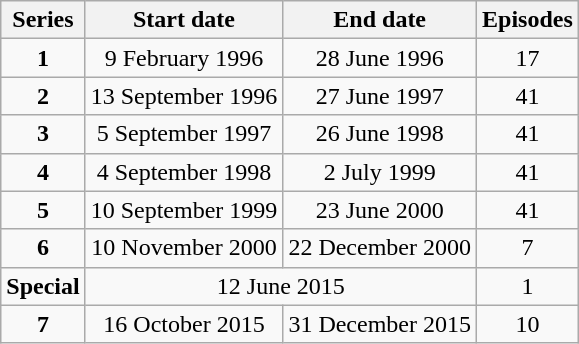<table class="wikitable" style="text-align:center;">
<tr>
<th>Series</th>
<th>Start date</th>
<th>End date</th>
<th>Episodes</th>
</tr>
<tr>
<td><strong>1</strong></td>
<td>9 February 1996</td>
<td>28 June 1996</td>
<td>17</td>
</tr>
<tr>
<td><strong>2</strong></td>
<td>13 September 1996</td>
<td>27 June 1997</td>
<td>41</td>
</tr>
<tr>
<td><strong>3</strong></td>
<td>5 September 1997</td>
<td>26 June 1998</td>
<td>41</td>
</tr>
<tr>
<td><strong>4</strong></td>
<td>4 September 1998</td>
<td>2 July 1999</td>
<td>41</td>
</tr>
<tr>
<td><strong>5</strong></td>
<td>10 September 1999</td>
<td>23 June 2000</td>
<td>41</td>
</tr>
<tr>
<td><strong>6</strong></td>
<td>10 November 2000</td>
<td>22 December 2000</td>
<td>7</td>
</tr>
<tr>
<td><strong>Special</strong></td>
<td colspan="2">12 June 2015</td>
<td>1</td>
</tr>
<tr>
<td><strong>7</strong></td>
<td>16 October 2015</td>
<td>31 December 2015</td>
<td>10</td>
</tr>
</table>
